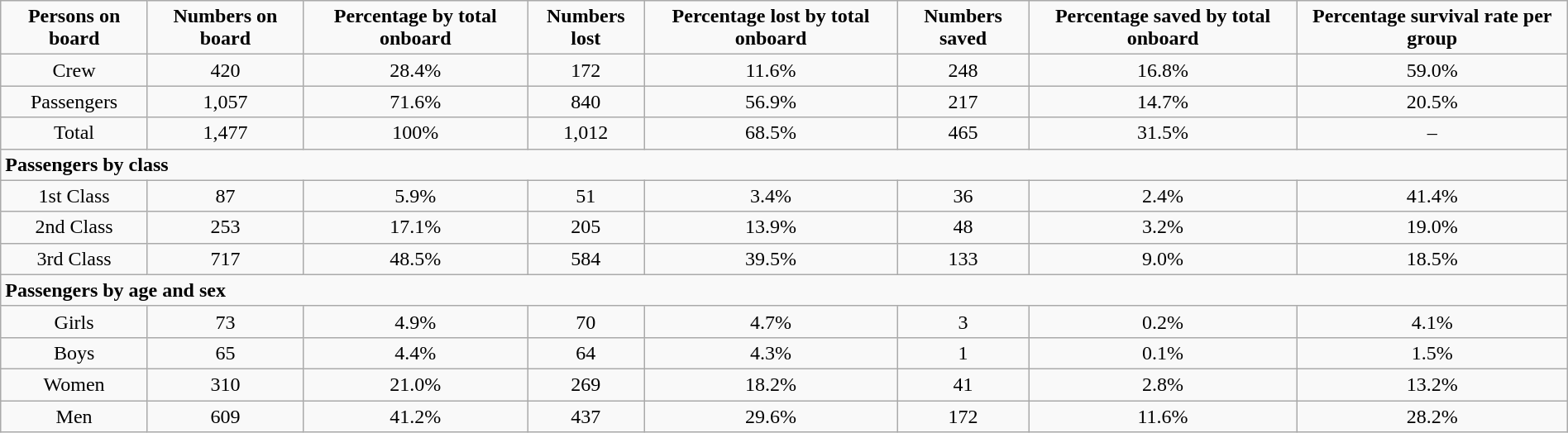<table class="wikitable plainrowheaders sortable" style="margin: 1em auto; text-align: center;">
<tr>
<td><strong>Persons on board</strong></td>
<td><strong>Numbers on board</strong></td>
<td><strong>Percentage by total onboard</strong></td>
<td><strong>Numbers lost</strong></td>
<td><strong>Percentage lost by total onboard</strong></td>
<td><strong>Numbers saved</strong></td>
<td><strong>Percentage saved by total onboard</strong></td>
<td><strong>Percentage survival rate per group</strong></td>
</tr>
<tr>
<td>Crew</td>
<td>420</td>
<td>28.4%</td>
<td>172</td>
<td>11.6%</td>
<td>248</td>
<td>16.8%</td>
<td>59.0%</td>
</tr>
<tr>
<td>Passengers</td>
<td>1,057</td>
<td>71.6%</td>
<td>840</td>
<td>56.9%</td>
<td>217</td>
<td>14.7%</td>
<td>20.5%</td>
</tr>
<tr>
<td>Total</td>
<td>1,477</td>
<td>100%</td>
<td>1,012</td>
<td>68.5%</td>
<td>465</td>
<td>31.5%</td>
<td>–</td>
</tr>
<tr>
<td colspan="8" style="text-align: left;"><strong>Passengers by class</strong></td>
</tr>
<tr>
<td>1st Class</td>
<td>87</td>
<td>5.9%</td>
<td>51</td>
<td>3.4%</td>
<td>36</td>
<td>2.4%</td>
<td>41.4%</td>
</tr>
<tr>
<td>2nd Class</td>
<td>253</td>
<td>17.1%</td>
<td>205</td>
<td>13.9%</td>
<td>48</td>
<td>3.2%</td>
<td>19.0%</td>
</tr>
<tr>
<td>3rd Class</td>
<td>717</td>
<td>48.5%</td>
<td>584</td>
<td>39.5%</td>
<td>133</td>
<td>9.0%</td>
<td>18.5%</td>
</tr>
<tr>
<td colspan="8" style="text-align: left;"><strong>Passengers by age and sex</strong></td>
</tr>
<tr>
<td>Girls</td>
<td>73</td>
<td>4.9%</td>
<td>70</td>
<td>4.7%</td>
<td>3</td>
<td>0.2%</td>
<td>4.1%</td>
</tr>
<tr>
<td>Boys</td>
<td>65</td>
<td>4.4%</td>
<td>64</td>
<td>4.3%</td>
<td>1</td>
<td>0.1%</td>
<td>1.5%</td>
</tr>
<tr>
<td>Women</td>
<td>310</td>
<td>21.0%</td>
<td>269</td>
<td>18.2%</td>
<td>41</td>
<td>2.8%</td>
<td>13.2%</td>
</tr>
<tr>
<td>Men</td>
<td>609</td>
<td>41.2%</td>
<td>437</td>
<td>29.6%</td>
<td>172</td>
<td>11.6%</td>
<td>28.2%</td>
</tr>
</table>
